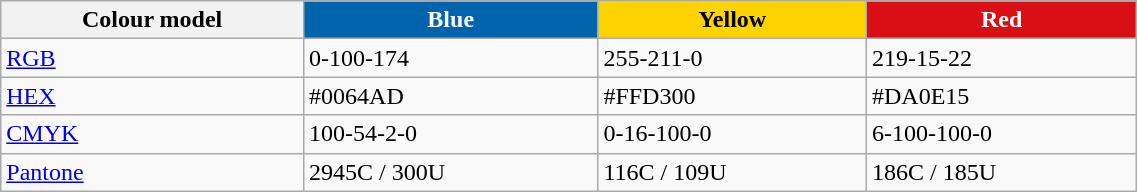<table class="wikitable" width="60%" style="white-space: nowrap; text-align: left">
<tr>
<th>Colour model</th>
<th style="background-color:#0064ad; color:#FFFFFF">Blue</th>
<th style="background-color:#ffd300; color:#000000">Yellow</th>
<th style="background-color:#da0e15; color:#FFFFFF">Red</th>
</tr>
<tr>
<td><a href='#'>RGB</a></td>
<td>0-100-174</td>
<td>255-211-0</td>
<td>219-15-22</td>
</tr>
<tr>
<td><a href='#'>HEX</a></td>
<td>#0064AD</td>
<td>#FFD300</td>
<td>#DA0E15</td>
</tr>
<tr>
<td><a href='#'>CMYK</a></td>
<td>100-54-2-0</td>
<td>0-16-100-0</td>
<td>6-100-100-0</td>
</tr>
<tr>
<td><a href='#'>Pantone</a></td>
<td>2945C / 300U</td>
<td>116C / 109U</td>
<td>186C / 185U</td>
</tr>
</table>
